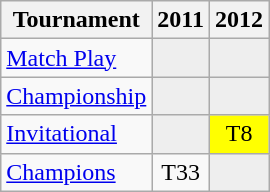<table class="wikitable" style="text-align:center;">
<tr>
<th>Tournament</th>
<th>2011</th>
<th>2012</th>
</tr>
<tr>
<td align="left"><a href='#'>Match Play</a></td>
<td style="background:#eeeeee;"></td>
<td style="background:#eeeeee;"></td>
</tr>
<tr>
<td align="left"><a href='#'>Championship</a></td>
<td style="background:#eeeeee;"></td>
<td style="background:#eeeeee;"></td>
</tr>
<tr>
<td align="left"><a href='#'>Invitational</a></td>
<td style="background:#eeeeee;"></td>
<td style="background:yellow;">T8</td>
</tr>
<tr>
<td align="left"><a href='#'>Champions</a></td>
<td>T33</td>
<td style="background:#eeeeee;"></td>
</tr>
</table>
